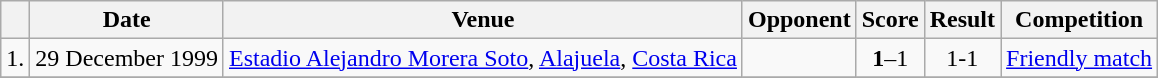<table class="wikitable">
<tr>
<th></th>
<th>Date</th>
<th>Venue</th>
<th>Opponent</th>
<th>Score</th>
<th>Result</th>
<th>Competition</th>
</tr>
<tr>
<td align="center">1.</td>
<td>29 December 1999</td>
<td><a href='#'>Estadio Alejandro Morera Soto</a>, <a href='#'>Alajuela</a>, <a href='#'>Costa Rica</a></td>
<td></td>
<td align="center"><strong>1</strong>–1</td>
<td align="center">1-1</td>
<td><a href='#'>Friendly match</a></td>
</tr>
<tr>
</tr>
</table>
